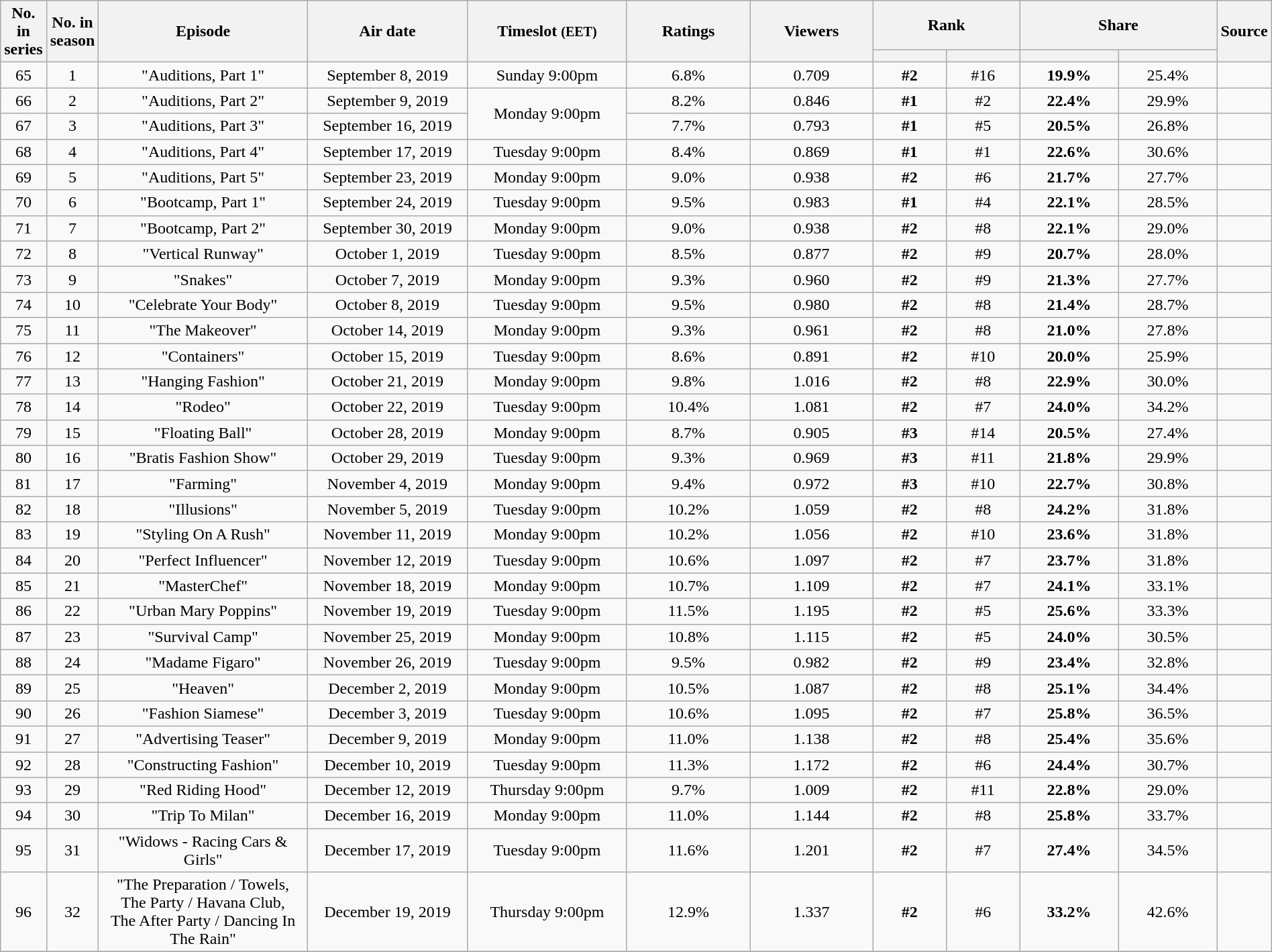<table style="font-size:100%; text-align:center; width: 100%; margin-left: auto; margin-right: auto;" class="wikitable">
<tr>
<th rowspan="2" width="03%">No. in<br>series</th>
<th rowspan="2" width="04%">No. in<br>season</th>
<th rowspan="2" width="17%">Episode</th>
<th rowspan="2" width="13%">Air date</th>
<th rowspan="2" width="13%">Timeslot <small>(EET)</small></th>
<th rowspan="2" width="10%">Ratings</th>
<th rowspan="2" width="10%">Viewers<br><small></small></th>
<th colspan="2" width="12%">Rank</th>
<th colspan="2" width="20%">Share</th>
<th rowspan="2" width="03%">Source</th>
</tr>
<tr style="font-size:85%;">
<th width="06%"></th>
<th width="06%"></th>
<th width="08%"></th>
<th width="08%"></th>
</tr>
<tr>
<td>65</td>
<td>1</td>
<td>"Auditions, Part 1"</td>
<td>September 8, 2019</td>
<td>Sunday 9:00pm</td>
<td>6.8%</td>
<td>0.709</td>
<td><strong>#2</strong></td>
<td>#16</td>
<td><strong>19.9%</strong></td>
<td>25.4%</td>
<td></td>
</tr>
<tr>
<td>66</td>
<td>2</td>
<td>"Auditions, Part 2"</td>
<td>September 9, 2019</td>
<td rowspan=2>Monday 9:00pm</td>
<td>8.2%</td>
<td>0.846</td>
<td><strong>#1</strong></td>
<td>#2</td>
<td><strong>22.4%</strong></td>
<td>29.9%</td>
<td></td>
</tr>
<tr>
<td>67</td>
<td>3</td>
<td>"Auditions, Part 3"</td>
<td>September 16, 2019</td>
<td>7.7%</td>
<td>0.793</td>
<td><strong>#1</strong></td>
<td>#5</td>
<td><strong>20.5%</strong></td>
<td>26.8%</td>
<td></td>
</tr>
<tr>
<td>68</td>
<td>4</td>
<td>"Auditions, Part 4"</td>
<td>September 17, 2019</td>
<td>Tuesday 9:00pm</td>
<td>8.4%</td>
<td>0.869</td>
<td><strong>#1</strong></td>
<td>#1</td>
<td><strong>22.6%</strong></td>
<td>30.6%</td>
<td></td>
</tr>
<tr>
<td>69</td>
<td>5</td>
<td>"Auditions, Part 5"</td>
<td>September 23, 2019</td>
<td>Monday 9:00pm</td>
<td>9.0%</td>
<td>0.938</td>
<td><strong>#2</strong></td>
<td>#6</td>
<td><strong>21.7%</strong></td>
<td>27.7%</td>
<td></td>
</tr>
<tr>
<td>70</td>
<td>6</td>
<td>"Bootcamp, Part 1"</td>
<td>September 24, 2019</td>
<td>Tuesday 9:00pm</td>
<td>9.5%</td>
<td>0.983</td>
<td><strong>#1</strong></td>
<td>#4</td>
<td><strong>22.1%</strong></td>
<td>28.5%</td>
<td></td>
</tr>
<tr>
<td>71</td>
<td>7</td>
<td>"Bootcamp, Part 2"</td>
<td>September 30, 2019</td>
<td>Monday 9:00pm</td>
<td>9.0%</td>
<td>0.938</td>
<td><strong>#2</strong></td>
<td>#8</td>
<td><strong>22.1% </strong></td>
<td>29.0%</td>
<td></td>
</tr>
<tr>
<td>72</td>
<td>8</td>
<td>"Vertical Runway"</td>
<td>October 1, 2019</td>
<td>Tuesday 9:00pm</td>
<td>8.5%</td>
<td>0.877</td>
<td><strong>#2</strong></td>
<td>#9</td>
<td><strong>20.7%</strong></td>
<td>28.0%</td>
<td></td>
</tr>
<tr>
<td>73</td>
<td>9</td>
<td>"Snakes"</td>
<td>October 7, 2019</td>
<td>Monday 9:00pm</td>
<td>9.3%</td>
<td>0.960</td>
<td><strong>#2</strong></td>
<td>#9</td>
<td><strong>21.3%</strong></td>
<td>27.7%</td>
<td></td>
</tr>
<tr>
<td>74</td>
<td>10</td>
<td>"Celebrate Your Body"</td>
<td>October 8, 2019</td>
<td>Tuesday 9:00pm</td>
<td>9.5%</td>
<td>0.980</td>
<td><strong>#2</strong></td>
<td>#8</td>
<td><strong>21.4%</strong></td>
<td>28.7%</td>
<td></td>
</tr>
<tr>
<td>75</td>
<td>11</td>
<td>"The Makeover"</td>
<td>October 14, 2019</td>
<td>Monday 9:00pm</td>
<td>9.3%</td>
<td>0.961</td>
<td><strong>#2</strong></td>
<td>#8</td>
<td><strong>21.0%</strong></td>
<td>27.8%</td>
<td></td>
</tr>
<tr>
<td>76</td>
<td>12</td>
<td>"Containers"</td>
<td>October 15, 2019</td>
<td>Tuesday 9:00pm</td>
<td>8.6%</td>
<td>0.891</td>
<td><strong>#2</strong></td>
<td>#10</td>
<td><strong>20.0%</strong></td>
<td>25.9%</td>
<td></td>
</tr>
<tr>
<td>77</td>
<td>13</td>
<td>"Hanging Fashion"</td>
<td>October 21, 2019</td>
<td>Monday 9:00pm</td>
<td>9.8%</td>
<td>1.016</td>
<td><strong>#2</strong></td>
<td>#8</td>
<td><strong>22.9%</strong></td>
<td>30.0%</td>
<td></td>
</tr>
<tr>
<td>78</td>
<td>14</td>
<td>"Rodeo"</td>
<td>October 22, 2019</td>
<td>Tuesday 9:00pm</td>
<td>10.4%</td>
<td>1.081</td>
<td><strong>#2</strong></td>
<td>#7</td>
<td><strong>24.0%</strong></td>
<td>34.2%</td>
<td></td>
</tr>
<tr>
<td>79</td>
<td>15</td>
<td>"Floating Ball"</td>
<td>October 28, 2019</td>
<td>Monday 9:00pm</td>
<td>8.7%</td>
<td>0.905</td>
<td><strong>#3</strong></td>
<td>#14</td>
<td><strong>20.5%</strong></td>
<td>27.4%</td>
<td></td>
</tr>
<tr>
<td>80</td>
<td>16</td>
<td>"Bratis Fashion Show"</td>
<td>October 29, 2019</td>
<td>Tuesday 9:00pm</td>
<td>9.3%</td>
<td>0.969</td>
<td><strong>#3</strong></td>
<td>#11</td>
<td><strong>21.8%</strong></td>
<td>29.9%</td>
<td></td>
</tr>
<tr>
<td>81</td>
<td>17</td>
<td>"Farming"</td>
<td>November 4, 2019</td>
<td>Monday 9:00pm</td>
<td>9.4%</td>
<td>0.972</td>
<td><strong>#3</strong></td>
<td>#10</td>
<td><strong>22.7%</strong></td>
<td>30.8%</td>
<td></td>
</tr>
<tr>
<td>82</td>
<td>18</td>
<td>"Illusions"</td>
<td>November 5, 2019</td>
<td>Tuesday 9:00pm</td>
<td>10.2%</td>
<td>1.059</td>
<td><strong>#2</strong></td>
<td>#8</td>
<td><strong>24.2%</strong></td>
<td>31.8%</td>
<td></td>
</tr>
<tr>
<td>83</td>
<td>19</td>
<td>"Styling On A Rush"</td>
<td>November 11, 2019</td>
<td>Monday 9:00pm</td>
<td>10.2%</td>
<td>1.056</td>
<td><strong>#2</strong></td>
<td>#10</td>
<td><strong>23.6%</strong></td>
<td>31.8%</td>
<td></td>
</tr>
<tr>
<td>84</td>
<td>20</td>
<td>"Perfect Influencer"</td>
<td>November 12, 2019</td>
<td>Tuesday 9:00pm</td>
<td>10.6%</td>
<td>1.097</td>
<td><strong>#2</strong></td>
<td>#7</td>
<td><strong>23.7%</strong></td>
<td>31.8%</td>
<td></td>
</tr>
<tr>
<td>85</td>
<td>21</td>
<td>"MasterChef"</td>
<td>November 18, 2019</td>
<td>Monday 9:00pm</td>
<td>10.7%</td>
<td>1.109</td>
<td><strong>#2</strong></td>
<td>#7</td>
<td><strong>24.1%</strong></td>
<td>33.1%</td>
<td></td>
</tr>
<tr>
<td>86</td>
<td>22</td>
<td>"Urban Mary Poppins"</td>
<td>November 19, 2019</td>
<td>Tuesday 9:00pm</td>
<td>11.5%</td>
<td>1.195</td>
<td><strong>#2</strong></td>
<td>#5</td>
<td><strong>25.6%</strong></td>
<td>33.3%</td>
<td></td>
</tr>
<tr>
<td>87</td>
<td>23</td>
<td>"Survival Camp"</td>
<td>November 25, 2019</td>
<td>Monday 9:00pm</td>
<td>10.8%</td>
<td>1.115</td>
<td><strong>#2</strong></td>
<td>#5</td>
<td><strong>24.0%</strong></td>
<td>30.5%</td>
<td></td>
</tr>
<tr>
<td>88</td>
<td>24</td>
<td>"Madame Figaro"</td>
<td>November 26, 2019</td>
<td>Tuesday 9:00pm</td>
<td>9.5%</td>
<td>0.982</td>
<td><strong>#2</strong></td>
<td>#9</td>
<td><strong>23.4%</strong></td>
<td>32.8%</td>
<td></td>
</tr>
<tr>
<td>89</td>
<td>25</td>
<td>"Heaven"</td>
<td>December 2, 2019</td>
<td>Monday 9:00pm</td>
<td>10.5%</td>
<td>1.087</td>
<td><strong>#2</strong></td>
<td>#8</td>
<td><strong>25.1%</strong></td>
<td>34.4%</td>
<td></td>
</tr>
<tr>
<td>90</td>
<td>26</td>
<td>"Fashion Siamese"</td>
<td>December 3, 2019</td>
<td>Tuesday 9:00pm</td>
<td>10.6%</td>
<td>1.095</td>
<td><strong>#2</strong></td>
<td>#7</td>
<td><strong>25.8%</strong></td>
<td>36.5%</td>
<td></td>
</tr>
<tr>
<td>91</td>
<td>27</td>
<td>"Advertising Teaser"</td>
<td>December 9, 2019</td>
<td>Monday 9:00pm</td>
<td>11.0%</td>
<td>1.138</td>
<td><strong>#2</strong></td>
<td>#8</td>
<td><strong>25.4%</strong></td>
<td>35.6%</td>
<td></td>
</tr>
<tr>
<td>92</td>
<td>28</td>
<td>"Constructing Fashion"</td>
<td>December 10, 2019</td>
<td>Tuesday 9:00pm</td>
<td>11.3%</td>
<td>1.172</td>
<td><strong>#2</strong></td>
<td>#6</td>
<td><strong>24.4%</strong></td>
<td>30.7%</td>
<td></td>
</tr>
<tr>
<td>93</td>
<td>29</td>
<td>"Red Riding Hood"</td>
<td>December 12, 2019</td>
<td>Thursday 9:00pm</td>
<td>9.7%</td>
<td>1.009</td>
<td><strong>#2</strong></td>
<td>#11</td>
<td><strong>22.8%</strong></td>
<td>29.0%</td>
<td></td>
</tr>
<tr>
<td>94</td>
<td>30</td>
<td>"Trip To Milan"</td>
<td>December 16, 2019</td>
<td>Monday 9:00pm</td>
<td>11.0%</td>
<td>1.144</td>
<td><strong>#2</strong></td>
<td>#8</td>
<td><strong>25.8%</strong></td>
<td>33.7%</td>
<td></td>
</tr>
<tr>
<td>95</td>
<td>31</td>
<td>"Widows - Racing Cars & Girls"</td>
<td>December 17, 2019</td>
<td>Tuesday 9:00pm</td>
<td>11.6%</td>
<td>1.201</td>
<td><strong>#2</strong></td>
<td>#7</td>
<td><strong>27.4%</strong></td>
<td>34.5%</td>
<td></td>
</tr>
<tr>
<td>96</td>
<td>32</td>
<td>"The Preparation / Towels,<br> The Party / Havana Club,<br> The After Party / Dancing In The Rain"</td>
<td>December 19, 2019</td>
<td>Thursday 9:00pm</td>
<td>12.9%</td>
<td>1.337</td>
<td><strong>#2</strong></td>
<td>#6</td>
<td><strong>33.2%</strong></td>
<td>42.6%</td>
<td></td>
</tr>
<tr>
</tr>
</table>
